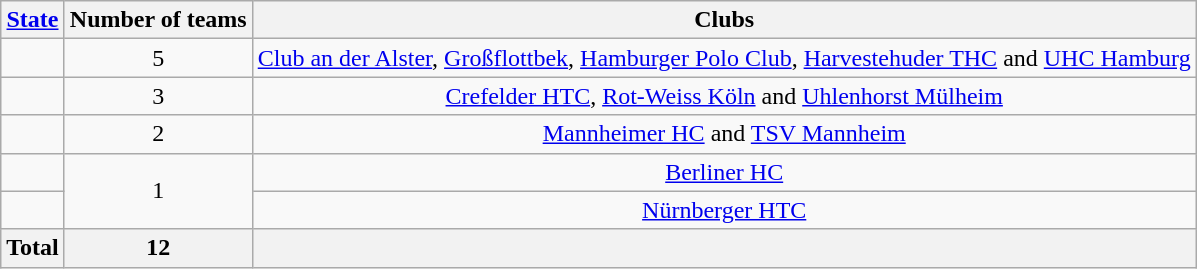<table class="wikitable">
<tr>
<th><a href='#'>State</a></th>
<th>Number of teams</th>
<th>Clubs</th>
</tr>
<tr>
<td></td>
<td align=center>5</td>
<td align=center><a href='#'>Club an der Alster</a>, <a href='#'>Großflottbek</a>, <a href='#'>Hamburger Polo Club</a>, <a href='#'>Harvestehuder THC</a> and <a href='#'>UHC Hamburg</a></td>
</tr>
<tr>
<td></td>
<td align=center>3</td>
<td align=center><a href='#'>Crefelder HTC</a>, <a href='#'>Rot-Weiss Köln</a> and <a href='#'>Uhlenhorst Mülheim</a></td>
</tr>
<tr>
<td></td>
<td align=center>2</td>
<td align=center><a href='#'>Mannheimer HC</a> and <a href='#'>TSV Mannheim</a></td>
</tr>
<tr>
<td></td>
<td align=center rowspan=2>1</td>
<td align=center><a href='#'>Berliner HC</a></td>
</tr>
<tr>
<td></td>
<td align=center><a href='#'>Nürnberger HTC</a></td>
</tr>
<tr>
<th>Total</th>
<th>12</th>
<th></th>
</tr>
</table>
